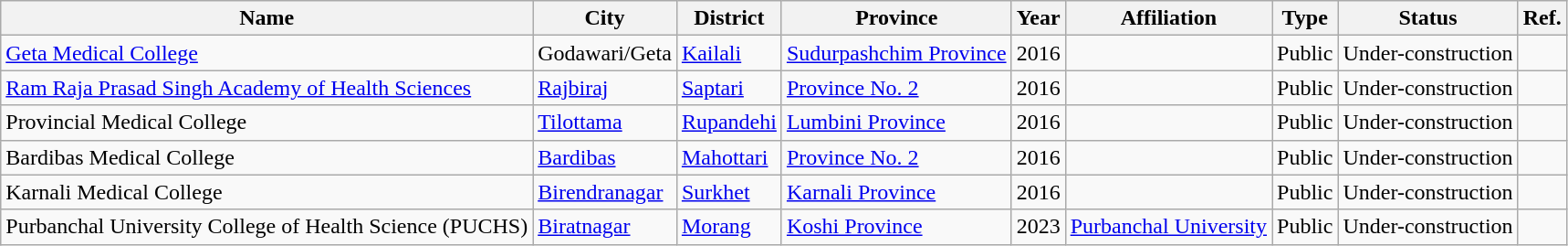<table class="wikitable sortable mw-collapsible">
<tr>
<th>Name</th>
<th>City</th>
<th>District</th>
<th>Province</th>
<th>Year</th>
<th>Affiliation</th>
<th>Type</th>
<th>Status</th>
<th>Ref.</th>
</tr>
<tr>
<td><a href='#'>Geta Medical College</a></td>
<td>Godawari/Geta</td>
<td><a href='#'>Kailali</a></td>
<td><a href='#'>Sudurpashchim Province</a></td>
<td>2016</td>
<td></td>
<td>Public</td>
<td>Under-construction</td>
<td></td>
</tr>
<tr>
<td><a href='#'>Ram Raja Prasad Singh Academy of Health Sciences</a></td>
<td><a href='#'>Rajbiraj</a></td>
<td><a href='#'>Saptari</a></td>
<td><a href='#'>Province No. 2</a></td>
<td>2016</td>
<td></td>
<td>Public</td>
<td>Under-construction</td>
<td></td>
</tr>
<tr>
<td>Provincial Medical College</td>
<td><a href='#'>Tilottama</a></td>
<td><a href='#'>Rupandehi</a></td>
<td><a href='#'>Lumbini Province</a></td>
<td>2016</td>
<td></td>
<td>Public</td>
<td>Under-construction</td>
<td></td>
</tr>
<tr>
<td>Bardibas Medical College</td>
<td><a href='#'>Bardibas</a></td>
<td><a href='#'>Mahottari</a></td>
<td><a href='#'>Province No. 2</a></td>
<td>2016</td>
<td></td>
<td>Public</td>
<td>Under-construction</td>
<td></td>
</tr>
<tr>
<td>Karnali Medical College</td>
<td><a href='#'>Birendranagar</a></td>
<td><a href='#'>Surkhet</a></td>
<td><a href='#'>Karnali Province</a></td>
<td>2016</td>
<td></td>
<td>Public</td>
<td>Under-construction</td>
<td></td>
</tr>
<tr>
<td>Purbanchal University College of Health Science (PUCHS)</td>
<td><a href='#'>Biratnagar</a></td>
<td><a href='#'>Morang</a></td>
<td><a href='#'>Koshi Province</a></td>
<td>2023</td>
<td><a href='#'>Purbanchal University</a></td>
<td>Public</td>
<td>Under-construction</td>
<td></td>
</tr>
</table>
